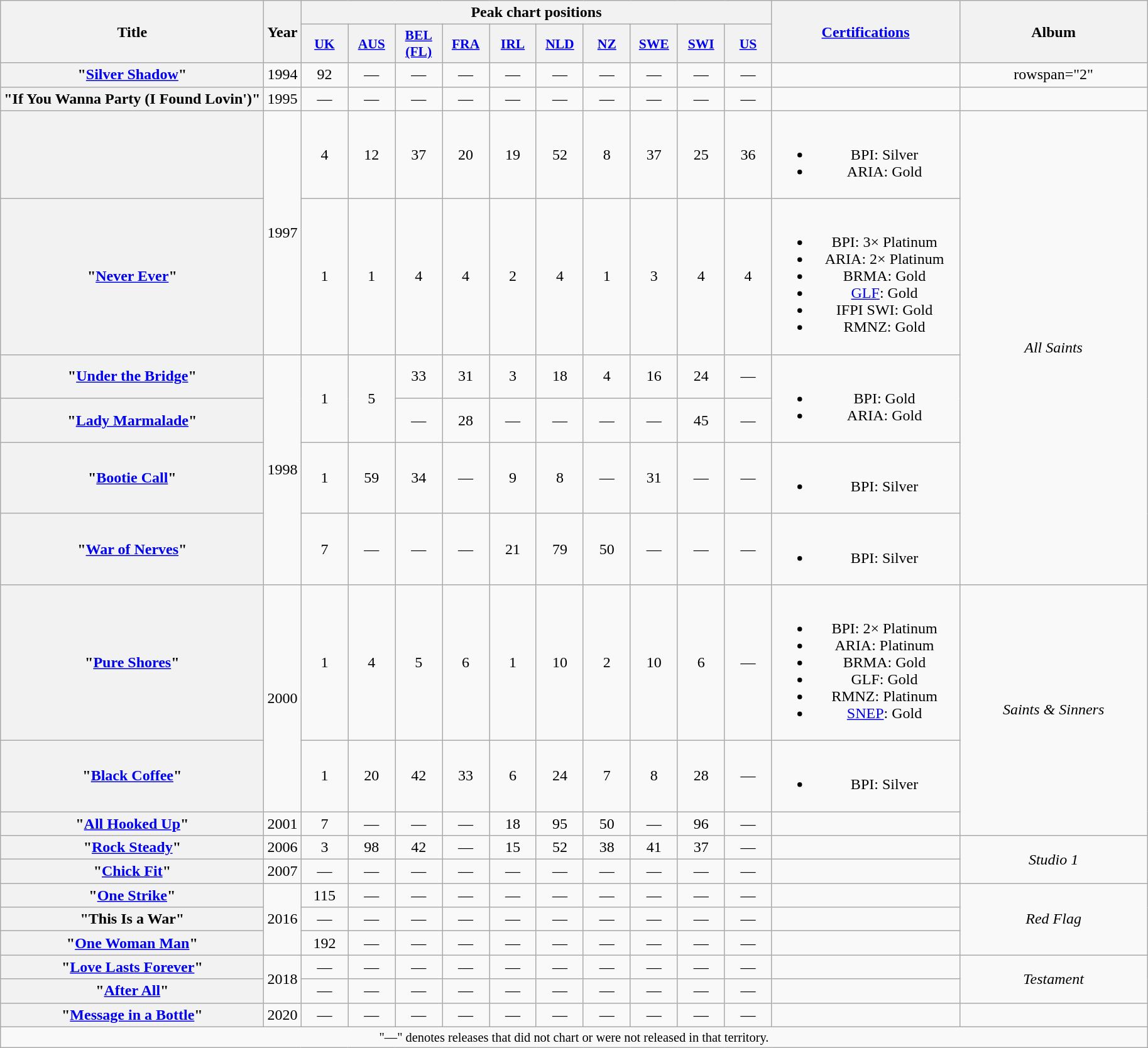<table class="wikitable plainrowheaders" style="text-align:center;">
<tr>
<th scope="col" rowspan="2">Title</th>
<th scope="col" rowspan="2">Year</th>
<th scope="col" colspan="10">Peak chart positions</th>
<th scope="col" rowspan="2" style="width:12em;"><a href='#'>Certifications</a></th>
<th scope="col" rowspan="2" style="width:12em;">Album</th>
</tr>
<tr>
<th scope="col" style="width:3em;font-size:90%;"><a href='#'>UK</a><br></th>
<th scope="col" style="width:3em;font-size:90%;"><a href='#'>AUS</a><br></th>
<th scope="col" style="width:3em;font-size:90%;"><a href='#'>BEL (FL)</a><br></th>
<th scope="col" style="width:3em;font-size:90%;"><a href='#'>FRA</a><br></th>
<th scope="col" style="width:3em;font-size:90%;"><a href='#'>IRL</a><br></th>
<th scope="col" style="width:3em;font-size:90%;"><a href='#'>NLD</a><br></th>
<th scope="col" style="width:3em;font-size:90%;"><a href='#'>NZ</a><br></th>
<th scope="col" style="width:3em;font-size:90%;"><a href='#'>SWE</a><br></th>
<th scope="col" style="width:3em;font-size:90%;"><a href='#'>SWI</a><br></th>
<th scope="col" style="width:3em;font-size:90%;"><a href='#'>US</a><br></th>
</tr>
<tr>
<th scope="row">"<a href='#'>Silver Shadow</a>"<br></th>
<td>1994</td>
<td>92</td>
<td>—</td>
<td>—</td>
<td>—</td>
<td>—</td>
<td>—</td>
<td>—</td>
<td>—</td>
<td>—</td>
<td>—</td>
<td></td>
<td>rowspan="2" </td>
</tr>
<tr>
<th scope="row">"If You Wanna Party (I Found Lovin')"<br></th>
<td>1995</td>
<td>—</td>
<td>—</td>
<td>—</td>
<td>—</td>
<td>—</td>
<td>—</td>
<td>—</td>
<td>—</td>
<td>—</td>
<td>—</td>
<td></td>
</tr>
<tr>
<th scope="row"></th>
<td rowspan="2">1997</td>
<td>4</td>
<td>12</td>
<td>37</td>
<td>20</td>
<td>19</td>
<td>52</td>
<td>8</td>
<td>37</td>
<td>25</td>
<td>36</td>
<td><br><ul><li>BPI: Silver</li><li>ARIA: Gold</li></ul></td>
<td rowspan="6"><em>All Saints</em></td>
</tr>
<tr>
<th scope="row">"<a href='#'>Never Ever</a>"</th>
<td>1</td>
<td>1</td>
<td>4</td>
<td>4</td>
<td>2</td>
<td>4</td>
<td>1</td>
<td>3</td>
<td>4</td>
<td>4</td>
<td><br><ul><li>BPI: 3× Platinum</li><li>ARIA: 2× Platinum</li><li>BRMA: Gold</li><li><a href='#'>GLF</a>: Gold</li><li>IFPI SWI: Gold</li><li>RMNZ: Gold</li></ul></td>
</tr>
<tr>
<th scope="row">"<a href='#'>Under the Bridge</a>"</th>
<td rowspan="4">1998</td>
<td rowspan="2">1</td>
<td rowspan="2">5</td>
<td>33</td>
<td>31</td>
<td>3</td>
<td>18</td>
<td>4</td>
<td>16</td>
<td>24</td>
<td>—</td>
<td rowspan="2"><br><ul><li>BPI: Gold</li><li>ARIA: Gold</li></ul></td>
</tr>
<tr>
<th scope="row">"<a href='#'>Lady Marmalade</a>"</th>
<td>—</td>
<td>28</td>
<td>—</td>
<td>—</td>
<td>—</td>
<td>—</td>
<td>45</td>
<td>—</td>
</tr>
<tr>
<th scope="row">"<a href='#'>Bootie Call</a>"</th>
<td>1</td>
<td>59</td>
<td>34</td>
<td>—</td>
<td>9</td>
<td>8</td>
<td>—</td>
<td>31</td>
<td>—</td>
<td>—</td>
<td><br><ul><li>BPI: Silver</li></ul></td>
</tr>
<tr>
<th scope="row">"<a href='#'>War of Nerves</a>"</th>
<td>7</td>
<td>—</td>
<td>—</td>
<td>—</td>
<td>21</td>
<td>79</td>
<td>50</td>
<td>—</td>
<td>—</td>
<td>—</td>
<td><br><ul><li>BPI: Silver</li></ul></td>
</tr>
<tr>
<th scope="row">"<a href='#'>Pure Shores</a>"</th>
<td rowspan="2">2000</td>
<td>1</td>
<td>4</td>
<td>5</td>
<td>6</td>
<td>1</td>
<td>10</td>
<td>2</td>
<td>10</td>
<td>6</td>
<td>—</td>
<td><br><ul><li>BPI: 2× Platinum</li><li>ARIA: Platinum</li><li>BRMA: Gold</li><li>GLF: Gold</li><li>RMNZ: Platinum</li><li><a href='#'>SNEP</a>: Gold</li></ul></td>
<td rowspan="3"><em>Saints & Sinners</em></td>
</tr>
<tr>
<th scope="row">"<a href='#'>Black Coffee</a>"</th>
<td>1</td>
<td>20</td>
<td>42</td>
<td>33</td>
<td>6</td>
<td>24</td>
<td>7</td>
<td>8</td>
<td>28</td>
<td>—</td>
<td><br><ul><li>BPI: Silver</li></ul></td>
</tr>
<tr>
<th scope="row">"<a href='#'>All Hooked Up</a>"</th>
<td>2001</td>
<td>7</td>
<td>—</td>
<td>—</td>
<td>—</td>
<td>18</td>
<td>95</td>
<td>50</td>
<td>—</td>
<td>96</td>
<td>—</td>
</tr>
<tr>
<th scope="row">"<a href='#'>Rock Steady</a>"</th>
<td>2006</td>
<td>3</td>
<td>98</td>
<td>42</td>
<td>—</td>
<td>15</td>
<td>52</td>
<td>38</td>
<td>41</td>
<td>37</td>
<td>—</td>
<td></td>
<td rowspan="2"><em>Studio 1</em></td>
</tr>
<tr>
<th scope="row">"<a href='#'>Chick Fit</a>"</th>
<td>2007</td>
<td>—</td>
<td>—</td>
<td>—</td>
<td>—</td>
<td>—</td>
<td>—</td>
<td>—</td>
<td>—</td>
<td>—</td>
<td>—</td>
<td></td>
</tr>
<tr>
<th scope="row">"<a href='#'>One Strike</a>"</th>
<td rowspan="3">2016</td>
<td>115</td>
<td>—</td>
<td>—</td>
<td>—</td>
<td>—</td>
<td>—</td>
<td>—</td>
<td>—</td>
<td>—</td>
<td>—</td>
<td></td>
<td rowspan="3"><em>Red Flag</em></td>
</tr>
<tr>
<th scope="row">"This Is a War"</th>
<td>—</td>
<td>—</td>
<td>—</td>
<td>—</td>
<td>—</td>
<td>—</td>
<td>—</td>
<td>—</td>
<td>—</td>
<td>—</td>
<td></td>
</tr>
<tr>
<th scope="row">"<a href='#'>One Woman Man</a>"</th>
<td>192</td>
<td>—</td>
<td>—</td>
<td>—</td>
<td>—</td>
<td>—</td>
<td>—</td>
<td>—</td>
<td>—</td>
<td>—</td>
<td></td>
</tr>
<tr>
<th scope="row">"<a href='#'>Love Lasts Forever</a>"</th>
<td rowspan="2">2018</td>
<td>—</td>
<td>—</td>
<td>—</td>
<td>—</td>
<td>—</td>
<td>—</td>
<td>—</td>
<td>—</td>
<td>—</td>
<td>—</td>
<td></td>
<td rowspan="2"><em>Testament</em></td>
</tr>
<tr>
<th scope="row">"<a href='#'>After All</a>"</th>
<td>—</td>
<td>—</td>
<td>—</td>
<td>—</td>
<td>—</td>
<td>—</td>
<td>—</td>
<td>—</td>
<td>—</td>
<td>—</td>
<td></td>
</tr>
<tr>
<th scope="row">"<a href='#'>Message in a Bottle</a>"<br></th>
<td>2020</td>
<td>—</td>
<td>—</td>
<td>—</td>
<td>—</td>
<td>—</td>
<td>—</td>
<td>—</td>
<td>—</td>
<td>—</td>
<td>—</td>
<td></td>
<td></td>
</tr>
<tr>
<td colspan="15" style="text-align:center; font-size:85%">"—" denotes releases that did not chart or were not released in that territory.</td>
</tr>
</table>
